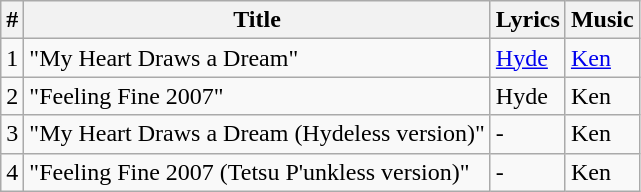<table class="wikitable">
<tr>
<th>#</th>
<th>Title</th>
<th>Lyrics</th>
<th>Music</th>
</tr>
<tr>
<td>1</td>
<td>"My Heart Draws a Dream"</td>
<td><a href='#'>Hyde</a></td>
<td><a href='#'>Ken</a></td>
</tr>
<tr>
<td>2</td>
<td>"Feeling Fine 2007"</td>
<td>Hyde</td>
<td>Ken</td>
</tr>
<tr>
<td>3</td>
<td>"My Heart Draws a Dream (Hydeless version)"</td>
<td>‐</td>
<td>Ken</td>
</tr>
<tr>
<td>4</td>
<td>"Feeling Fine 2007 (Tetsu P'unkless version)"</td>
<td>‐</td>
<td>Ken</td>
</tr>
</table>
